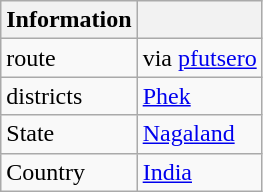<table class="wikitable">
<tr>
<th>Information</th>
<th></th>
</tr>
<tr>
<td>route</td>
<td>via <a href='#'>pfutsero</a></td>
</tr>
<tr>
<td>districts</td>
<td><a href='#'>Phek</a></td>
</tr>
<tr>
<td>State</td>
<td><a href='#'>Nagaland</a></td>
</tr>
<tr>
<td>Country</td>
<td><a href='#'>India</a></td>
</tr>
</table>
